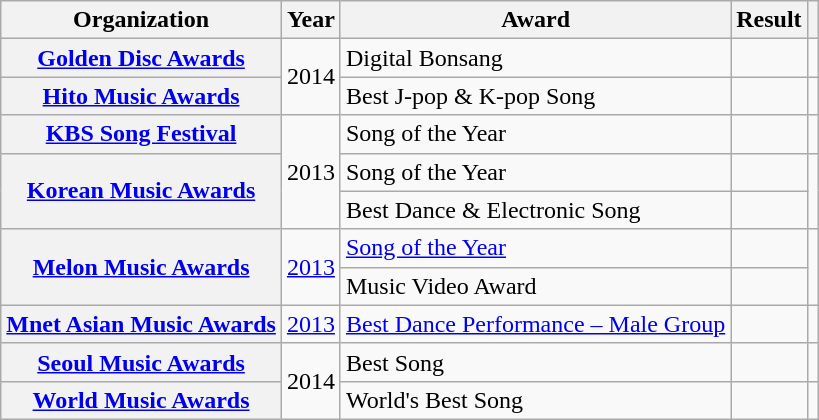<table class="wikitable plainrowheaders sortable">
<tr>
<th scope="col">Organization</th>
<th scope="col">Year</th>
<th scope="col">Award</th>
<th scope="col">Result</th>
<th class="unsortable"></th>
</tr>
<tr>
<th scope="row"><a href='#'>Golden Disc Awards</a></th>
<td align="center" rowspan="2">2014</td>
<td>Digital Bonsang</td>
<td></td>
<td align="center"></td>
</tr>
<tr>
<th scope="row"><a href='#'>Hito Music Awards</a></th>
<td>Best J-pop & K-pop Song</td>
<td></td>
<td align="center"></td>
</tr>
<tr>
<th scope="row"><a href='#'>KBS Song Festival</a></th>
<td align="center" rowspan="3">2013</td>
<td>Song of the Year</td>
<td></td>
<td align="center"></td>
</tr>
<tr>
<th scope="row" rowspan="2"><a href='#'>Korean Music Awards</a></th>
<td>Song of the Year</td>
<td></td>
<td rowspan="2" align="center"></td>
</tr>
<tr>
<td>Best Dance & Electronic Song</td>
<td></td>
</tr>
<tr>
<th scope="row" rowspan="2"><a href='#'>Melon Music Awards</a></th>
<td align="center" rowspan="2"><a href='#'>2013</a></td>
<td><a href='#'>Song of the Year</a></td>
<td></td>
<td align="center" rowspan="2"></td>
</tr>
<tr>
<td>Music Video Award</td>
<td></td>
</tr>
<tr>
<th scope="row"><a href='#'>Mnet Asian Music Awards</a></th>
<td align="center"><a href='#'>2013</a></td>
<td><a href='#'>Best Dance Performance – Male Group</a></td>
<td></td>
<td align="center"></td>
</tr>
<tr>
<th scope="row"><a href='#'>Seoul Music Awards</a></th>
<td align="center" rowspan="2">2014</td>
<td>Best Song</td>
<td></td>
<td align="center"></td>
</tr>
<tr>
<th scope="row"><a href='#'>World Music Awards</a></th>
<td>World's Best Song</td>
<td></td>
<td align="center"></td>
</tr>
</table>
